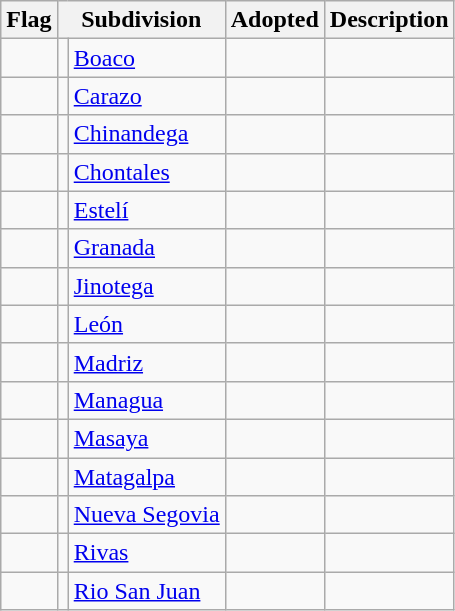<table class="wikitable sortable">
<tr>
<th class="unsortable">Flag</th>
<th colspan="2">Subdivision</th>
<th>Adopted</th>
<th class="unsortable">Description</th>
</tr>
<tr>
<td></td>
<td></td>
<td><a href='#'>Boaco</a></td>
<td></td>
<td></td>
</tr>
<tr>
<td></td>
<td></td>
<td><a href='#'>Carazo</a></td>
<td></td>
<td></td>
</tr>
<tr>
<td></td>
<td></td>
<td><a href='#'>Chinandega</a></td>
<td></td>
<td></td>
</tr>
<tr>
<td></td>
<td></td>
<td><a href='#'>Chontales</a></td>
<td></td>
<td></td>
</tr>
<tr>
<td></td>
<td></td>
<td><a href='#'>Estelí</a></td>
<td></td>
<td></td>
</tr>
<tr>
<td></td>
<td></td>
<td><a href='#'>Granada</a></td>
<td></td>
<td></td>
</tr>
<tr>
<td></td>
<td></td>
<td><a href='#'>Jinotega</a></td>
<td></td>
<td></td>
</tr>
<tr>
<td></td>
<td></td>
<td><a href='#'>León</a></td>
<td></td>
<td></td>
</tr>
<tr>
<td></td>
<td></td>
<td><a href='#'>Madriz</a></td>
<td></td>
<td></td>
</tr>
<tr>
<td></td>
<td></td>
<td><a href='#'>Managua</a></td>
<td></td>
<td></td>
</tr>
<tr>
<td></td>
<td></td>
<td><a href='#'>Masaya</a></td>
<td></td>
<td></td>
</tr>
<tr>
<td></td>
<td></td>
<td><a href='#'>Matagalpa</a></td>
<td></td>
<td></td>
</tr>
<tr>
<td></td>
<td></td>
<td><a href='#'>Nueva Segovia</a></td>
<td></td>
<td></td>
</tr>
<tr>
<td></td>
<td></td>
<td><a href='#'>Rivas</a></td>
<td></td>
<td></td>
</tr>
<tr>
<td></td>
<td></td>
<td><a href='#'>Rio San Juan</a></td>
<td></td>
<td></td>
</tr>
</table>
